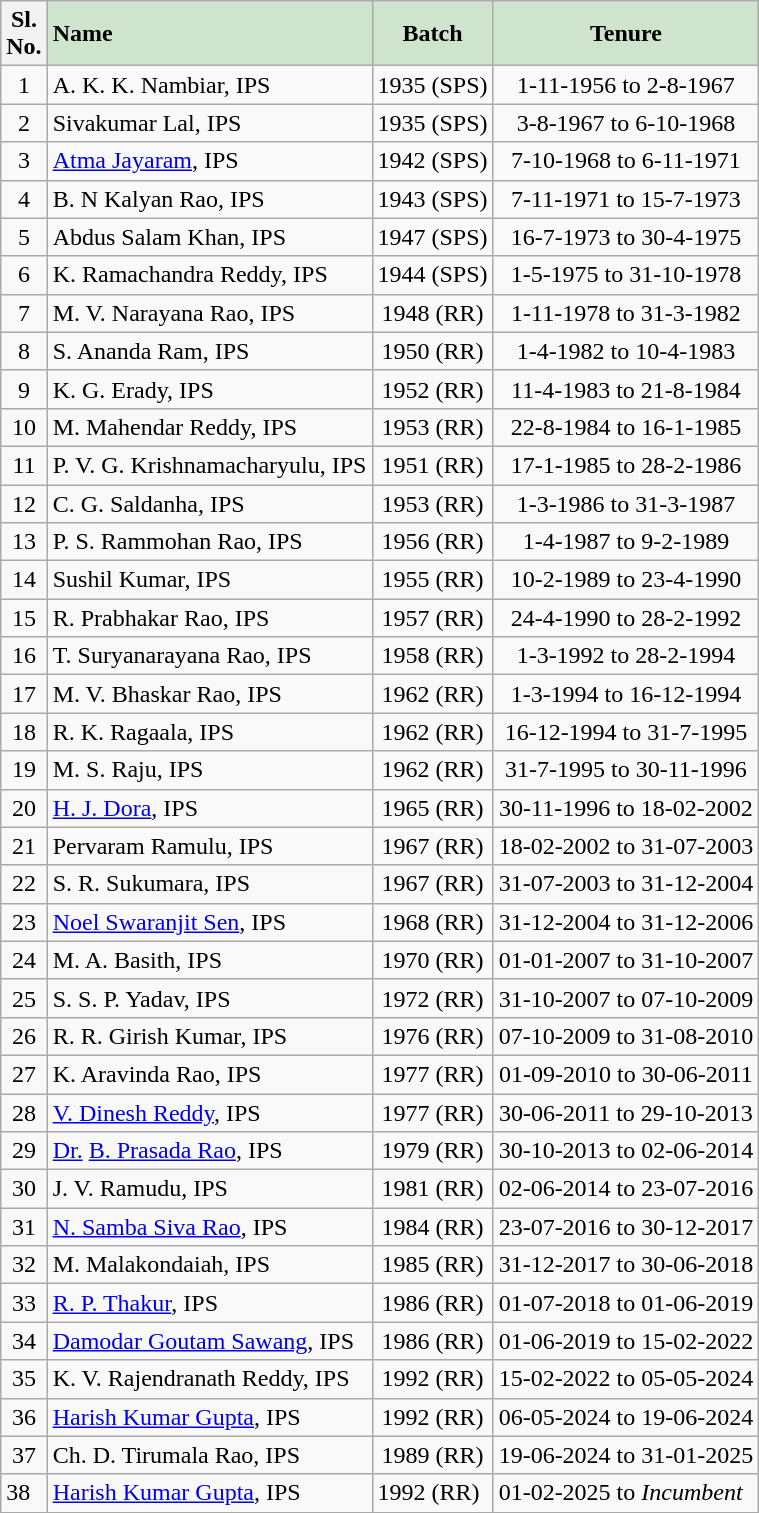<table class="wikitable">
<tr>
<th bgcolor="#cfe4cd" align="center"><span> <strong> Sl.<br>No.</strong></span></th>
<td bgcolor="#cfe4cd"><span> <strong> Name</strong></span></td>
<td bgcolor="#cfe4cd" align="center"><span> <strong> Batch</strong></span></td>
<td bgcolor="#cfe4cd" align="center"><span> <strong> Tenure</strong></span></td>
</tr>
<tr>
<td align="center">1</td>
<td>A. K. K. Nambiar, IPS</td>
<td align="center">1935 (SPS)</td>
<td align="center">1-11-1956 to 2-8-1967</td>
</tr>
<tr>
<td align="center">2</td>
<td>Sivakumar Lal, IPS</td>
<td align="center">1935 (SPS)</td>
<td align="center">3-8-1967 to 6-10-1968</td>
</tr>
<tr>
<td align="center">3</td>
<td><a href='#'>Atma Jayaram</a>, IPS</td>
<td align="center">1942 (SPS)</td>
<td align="center">7-10-1968 to 6-11-1971</td>
</tr>
<tr>
<td align="center">4</td>
<td>B. N Kalyan Rao, IPS</td>
<td align="center">1943 (SPS)</td>
<td align="center">7-11-1971 to 15-7-1973</td>
</tr>
<tr>
<td align="center">5</td>
<td>Abdus Salam Khan, IPS</td>
<td align="center">1947 (SPS)</td>
<td align="center">16-7-1973 to 30-4-1975</td>
</tr>
<tr>
<td align="center">6</td>
<td>K. Ramachandra Reddy, IPS</td>
<td align="center">1944 (SPS)</td>
<td align="center">1-5-1975 to 31-10-1978</td>
</tr>
<tr>
<td align="center">7</td>
<td>M. V. Narayana Rao, IPS</td>
<td align="center">1948 (RR)</td>
<td align="center">1-11-1978 to 31-3-1982</td>
</tr>
<tr>
<td align="center">8</td>
<td>S. Ananda Ram, IPS</td>
<td align="center">1950 (RR)</td>
<td align="center">1-4-1982 to 10-4-1983</td>
</tr>
<tr>
<td align="center">9</td>
<td>K. G. Erady, IPS</td>
<td align="center">1952 (RR)</td>
<td align="center">11-4-1983 to 21-8-1984</td>
</tr>
<tr>
<td align="center">10</td>
<td>M. Mahendar Reddy, IPS</td>
<td align="center">1953 (RR)</td>
<td align="center">22-8-1984 to 16-1-1985</td>
</tr>
<tr>
<td align="center">11</td>
<td>P. V. G. Krishnamacharyulu, IPS</td>
<td align="center">1951 (RR)</td>
<td align="center">17-1-1985 to 28-2-1986</td>
</tr>
<tr>
<td align="center">12</td>
<td>C. G. Saldanha, IPS</td>
<td align="center">1953 (RR)</td>
<td align="center">1-3-1986 to 31-3-1987</td>
</tr>
<tr>
<td align="center">13</td>
<td>P. S. Rammohan Rao, IPS</td>
<td align="center">1956 (RR)</td>
<td align="center">1-4-1987 to 9-2-1989</td>
</tr>
<tr>
<td align="center">14</td>
<td>Sushil Kumar, IPS</td>
<td align="center">1955 (RR)</td>
<td align="center">10-2-1989 to 23-4-1990</td>
</tr>
<tr>
<td align="center">15</td>
<td>R. Prabhakar Rao, IPS</td>
<td align="center">1957 (RR)</td>
<td align="center">24-4-1990 to 28-2-1992</td>
</tr>
<tr>
<td align="center">16</td>
<td>T. Suryanarayana Rao, IPS</td>
<td align="center">1958 (RR)</td>
<td align="center">1-3-1992 to 28-2-1994</td>
</tr>
<tr>
<td align="center">17</td>
<td>M. V. Bhaskar Rao, IPS</td>
<td align="center">1962 (RR)</td>
<td align="center">1-3-1994 to 16-12-1994</td>
</tr>
<tr>
<td align="center">18</td>
<td>R. K. Ragaala, IPS</td>
<td align="center">1962 (RR)</td>
<td align="center">16-12-1994 to 31-7-1995</td>
</tr>
<tr>
<td align="center">19</td>
<td>M. S. Raju, IPS</td>
<td align="center">1962 (RR)</td>
<td align="center">31-7-1995 to 30-11-1996</td>
</tr>
<tr>
<td align="center">20</td>
<td><a href='#'>H. J. Dora</a>, IPS</td>
<td align="center">1965 (RR)</td>
<td align="center">30-11-1996 to 18-02-2002</td>
</tr>
<tr>
<td align="center">21</td>
<td>Pervaram Ramulu, IPS</td>
<td align="center">1967 (RR)</td>
<td align="center">18-02-2002 to 31-07-2003</td>
</tr>
<tr>
<td align="center">22</td>
<td>S. R. Sukumara, IPS</td>
<td align="center">1967 (RR)</td>
<td align="center">31-07-2003 to 31-12-2004</td>
</tr>
<tr>
<td align="center">23</td>
<td><a href='#'>Noel Swaranjit Sen</a>, IPS</td>
<td align="center">1968 (RR)</td>
<td align="center">31-12-2004 to 31-12-2006</td>
</tr>
<tr>
<td align="center">24</td>
<td>M. A. Basith, IPS</td>
<td align="center">1970 (RR)</td>
<td align="center">01-01-2007 to 31-10-2007</td>
</tr>
<tr>
<td align="center">25</td>
<td>S. S. P. Yadav, IPS</td>
<td align="center">1972 (RR)</td>
<td align="center">31-10-2007 to 07-10-2009</td>
</tr>
<tr>
<td align="center">26</td>
<td>R. R. Girish Kumar, IPS</td>
<td align="center">1976 (RR)</td>
<td align="center">07-10-2009 to 31-08-2010</td>
</tr>
<tr>
<td align="center">27</td>
<td>K. Aravinda Rao, IPS</td>
<td align="center">1977 (RR)</td>
<td align="center">01-09-2010 to 30-06-2011</td>
</tr>
<tr>
<td align="center">28</td>
<td><a href='#'>V. Dinesh Reddy</a>, IPS</td>
<td align="center">1977 (RR)</td>
<td align="center">30-06-2011 to 29-10-2013</td>
</tr>
<tr>
<td align="center">29</td>
<td><a href='#'>Dr.</a> <a href='#'>B. Prasada Rao</a>, IPS</td>
<td align="center">1979 (RR)</td>
<td align="center">30-10-2013 to 02-06-2014</td>
</tr>
<tr>
<td align="center">30</td>
<td>J. V. Ramudu, IPS</td>
<td align="center">1981 (RR)</td>
<td align="center">02-06-2014 to 23-07-2016</td>
</tr>
<tr>
<td align="center">31</td>
<td><a href='#'>N. Samba Siva Rao</a>, IPS</td>
<td align="center">1984 (RR)</td>
<td align="center">23-07-2016 to 30-12-2017</td>
</tr>
<tr>
<td align="center">32</td>
<td>M. Malakondaiah, IPS</td>
<td align="center">1985 (RR)</td>
<td align="center">31-12-2017 to 30-06-2018</td>
</tr>
<tr>
<td align="center">33</td>
<td><a href='#'>R. P. Thakur</a>, IPS</td>
<td align="center">1986 (RR)</td>
<td align="center">01-07-2018 to 01-06-2019</td>
</tr>
<tr>
<td align="center">34</td>
<td><a href='#'>Damodar Goutam Sawang</a>, IPS</td>
<td align="center">1986 (RR)</td>
<td align="center">01-06-2019 to 15-02-2022</td>
</tr>
<tr>
<td align="center">35</td>
<td>K. V. Rajendranath Reddy, IPS</td>
<td align="center">1992 (RR)</td>
<td align="center">15-02-2022 to 05-05-2024</td>
</tr>
<tr>
<td align="center">36</td>
<td><a href='#'>Harish Kumar Gupta</a>, IPS</td>
<td align="center">1992 (RR)</td>
<td align="center">06-05-2024 to 19-06-2024</td>
</tr>
<tr>
<td align="center">37</td>
<td>Ch. D. Tirumala Rao, IPS</td>
<td align="center">1989 (RR)</td>
<td align="center">19-06-2024 to 31-01-2025</td>
</tr>
<tr>
<td>38</td>
<td><a href='#'>Harish Kumar Gupta</a>, IPS</td>
<td>1992 (RR)</td>
<td>01-02-2025 to <em>Incumbent</em></td>
</tr>
<tr>
</tr>
</table>
